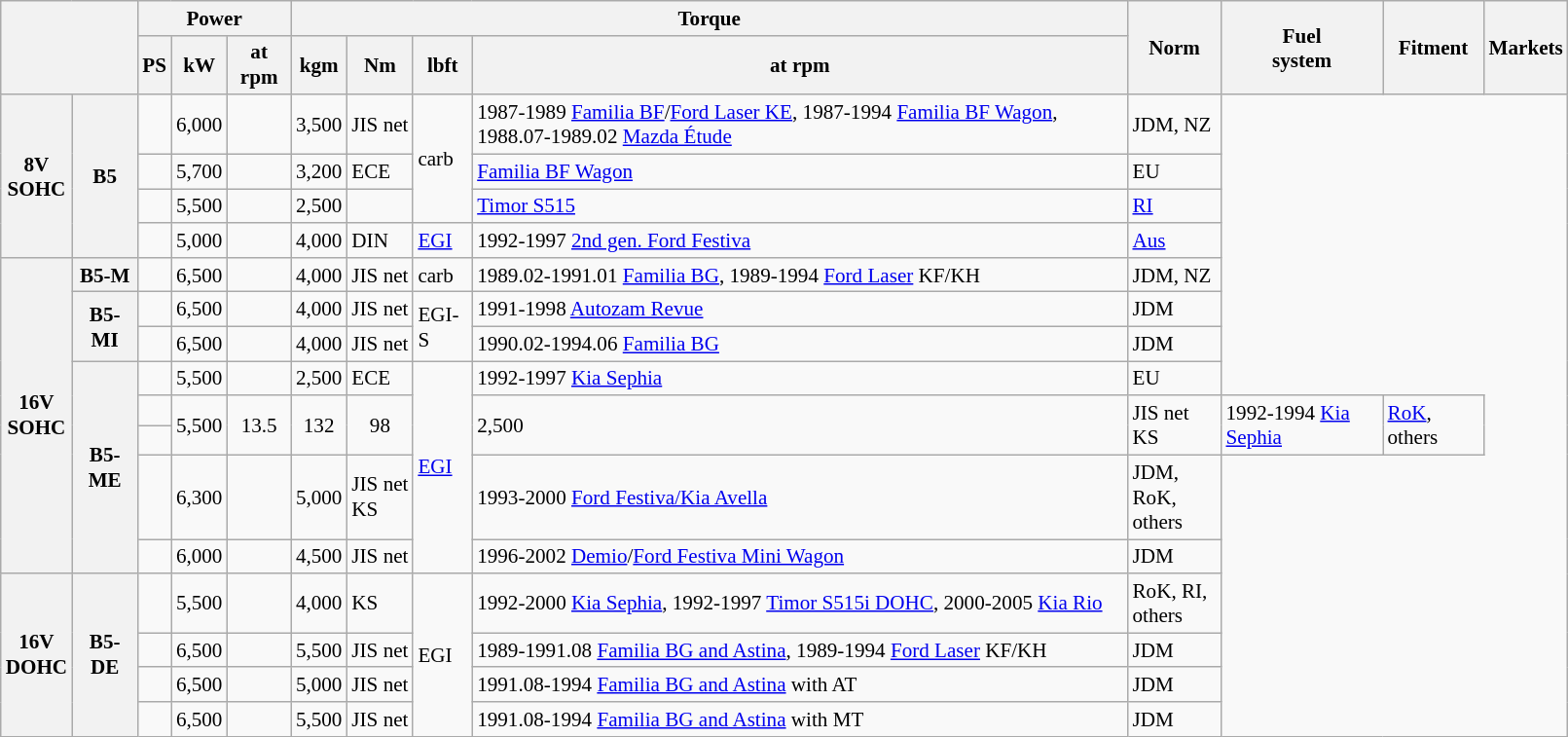<table class="wikitable"  style="width:85%; font-size:88%;">
<tr>
<th rowspan="2" colspan="2"></th>
<th colspan="3">Power</th>
<th colspan="4">Torque</th>
<th rowspan="2">Norm</th>
<th rowspan="2">Fuel<br>system</th>
<th rowspan="2">Fitment</th>
<th rowspan="2">Markets</th>
</tr>
<tr>
<th>PS</th>
<th>kW</th>
<th>at rpm</th>
<th>kgm</th>
<th>Nm</th>
<th>lbft</th>
<th>at rpm</th>
</tr>
<tr>
<th rowspan="4">8V<br>SOHC</th>
<th rowspan="4">B5</th>
<td></td>
<td>6,000</td>
<td></td>
<td>3,500</td>
<td>JIS net</td>
<td rowspan="3">carb</td>
<td>1987-1989 <a href='#'>Familia BF</a>/<a href='#'>Ford Laser KE</a>, 1987-1994 <a href='#'>Familia BF Wagon</a>, 1988.07-1989.02 <a href='#'>Mazda Étude</a></td>
<td>JDM, NZ</td>
</tr>
<tr>
<td></td>
<td>5,700</td>
<td></td>
<td>3,200</td>
<td>ECE</td>
<td><a href='#'>Familia BF Wagon</a></td>
<td>EU</td>
</tr>
<tr>
<td></td>
<td>5,500</td>
<td></td>
<td>2,500</td>
<td></td>
<td><a href='#'>Timor S515</a></td>
<td><a href='#'>RI</a></td>
</tr>
<tr>
<td></td>
<td>5,000</td>
<td></td>
<td>4,000</td>
<td>DIN</td>
<td><a href='#'>EGI</a></td>
<td>1992-1997 <a href='#'>2nd gen. Ford Festiva</a></td>
<td><a href='#'>Aus</a></td>
</tr>
<tr>
<th rowspan="8">16V<br>SOHC</th>
<th>B5-M</th>
<td></td>
<td>6,500</td>
<td></td>
<td>4,000</td>
<td>JIS net</td>
<td>carb</td>
<td>1989.02-1991.01 <a href='#'>Familia BG</a>, 1989-1994 <a href='#'>Ford Laser</a> KF/KH</td>
<td>JDM, NZ</td>
</tr>
<tr>
<th rowspan="2">B5-MI</th>
<td></td>
<td>6,500</td>
<td></td>
<td>4,000</td>
<td>JIS net</td>
<td rowspan="2">EGI-S</td>
<td>1991-1998 <a href='#'>Autozam Revue</a></td>
<td>JDM</td>
</tr>
<tr>
<td></td>
<td>6,500</td>
<td></td>
<td>4,000</td>
<td>JIS net</td>
<td>1990.02-1994.06 <a href='#'>Familia BG</a></td>
<td>JDM</td>
</tr>
<tr>
<th rowspan="5">B5-ME</th>
<td></td>
<td>5,500</td>
<td></td>
<td>2,500</td>
<td>ECE</td>
<td rowspan="5"><a href='#'>EGI</a></td>
<td>1992-1997 <a href='#'>Kia Sephia</a></td>
<td>EU</td>
</tr>
<tr>
<td></td>
<td rowspan="2">5,500</td>
<td rowspan="2" style="text-align:center;">13.5</td>
<td rowspan="2" style="text-align:center;">132</td>
<td rowspan="2" style="text-align:center;">98</td>
<td rowspan="2">2,500</td>
<td rowspan="2">JIS net<br>KS</td>
<td rowspan="2">1992-1994 <a href='#'>Kia Sephia</a></td>
<td rowspan="2"><a href='#'>RoK</a>, others</td>
</tr>
<tr>
<td></td>
</tr>
<tr>
<td></td>
<td>6,300</td>
<td></td>
<td>5,000</td>
<td>JIS net<br>KS</td>
<td>1993-2000 <a href='#'>Ford Festiva/Kia Avella</a></td>
<td>JDM, RoK,<br> others</td>
</tr>
<tr>
<td></td>
<td>6,000</td>
<td></td>
<td>4,500</td>
<td>JIS net</td>
<td>1996-2002 <a href='#'>Demio</a>/<a href='#'>Ford Festiva Mini Wagon</a></td>
<td>JDM</td>
</tr>
<tr>
<th rowspan="4">16V<br>DOHC</th>
<th rowspan="4">B5-DE</th>
<td></td>
<td>5,500</td>
<td></td>
<td>4,000</td>
<td>KS</td>
<td rowspan="4">EGI</td>
<td>1992-2000 <a href='#'>Kia Sephia</a>, 1992-1997 <a href='#'>Timor S515i DOHC</a>, 2000-2005 <a href='#'>Kia Rio</a></td>
<td>RoK, RI,<br>others</td>
</tr>
<tr>
<td></td>
<td>6,500</td>
<td></td>
<td>5,500</td>
<td>JIS net</td>
<td>1989-1991.08 <a href='#'>Familia BG and Astina</a>, 1989-1994 <a href='#'>Ford Laser</a> KF/KH</td>
<td>JDM</td>
</tr>
<tr>
<td></td>
<td>6,500</td>
<td></td>
<td>5,000</td>
<td>JIS net</td>
<td>1991.08-1994 <a href='#'>Familia BG and Astina</a> with AT</td>
<td>JDM</td>
</tr>
<tr>
<td></td>
<td>6,500</td>
<td></td>
<td>5,500</td>
<td>JIS net</td>
<td>1991.08-1994 <a href='#'>Familia BG and Astina</a> with MT</td>
<td>JDM</td>
</tr>
</table>
